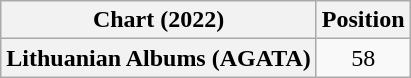<table class="wikitable plainrowheaders" style="text-align:center">
<tr>
<th scope="col">Chart (2022)</th>
<th scope="col">Position</th>
</tr>
<tr>
<th scope="row">Lithuanian Albums (AGATA)</th>
<td>58</td>
</tr>
</table>
